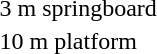<table>
<tr>
<td>3 m springboard</td>
<td></td>
<td></td>
<td></td>
</tr>
<tr>
<td>10 m platform</td>
<td></td>
<td></td>
<td></td>
</tr>
</table>
